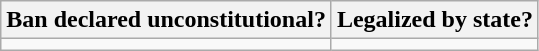<table class="wikitable">
<tr>
<th>Ban declared unconstitutional?</th>
<th>Legalized by state?</th>
</tr>
<tr>
<td></td>
<td></td>
</tr>
</table>
